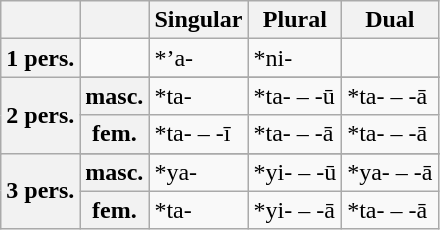<table class="wikitable">
<tr>
<th></th>
<th></th>
<th>Singular</th>
<th>Plural</th>
<th>Dual</th>
</tr>
<tr>
<th>1 pers.</th>
<td></td>
<td>*’a-</td>
<td>*ni-</td>
<td></td>
</tr>
<tr>
<th rowspan=3>2 pers.</th>
</tr>
<tr>
<th>masc.</th>
<td>*ta-</td>
<td>*ta- – -ū</td>
<td>*ta- – -ā</td>
</tr>
<tr>
<th>fem.</th>
<td>*ta- – -ī</td>
<td>*ta- – -ā</td>
<td>*ta- – -ā</td>
</tr>
<tr>
<th rowspan=3>3 pers.</th>
</tr>
<tr>
<th>masc.</th>
<td>*ya-</td>
<td>*yi- – -ū</td>
<td>*ya- – -ā</td>
</tr>
<tr>
<th>fem.</th>
<td>*ta-</td>
<td>*yi- – -ā</td>
<td>*ta- – -ā</td>
</tr>
</table>
